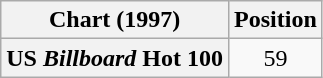<table class="wikitable plainrowheaders" style="text-align:center">
<tr>
<th scope="col">Chart (1997)</th>
<th align="center">Position</th>
</tr>
<tr>
<th scope="row">US <em>Billboard</em> Hot 100</th>
<td align="center">59</td>
</tr>
</table>
